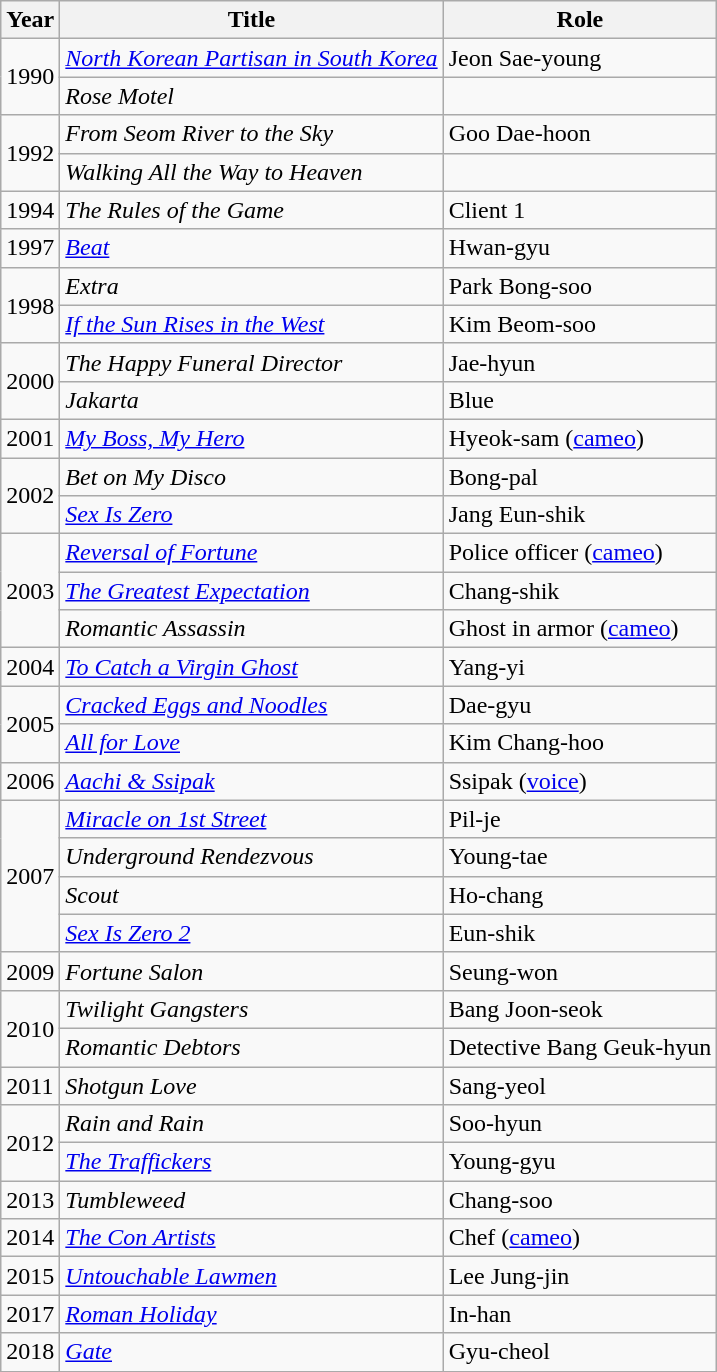<table class="wikitable sortable">
<tr>
<th>Year</th>
<th>Title</th>
<th>Role</th>
</tr>
<tr>
<td rowspan=2>1990</td>
<td><em><a href='#'>North Korean Partisan in South Korea</a></em></td>
<td>Jeon Sae-young</td>
</tr>
<tr>
<td><em>Rose Motel</em></td>
<td></td>
</tr>
<tr>
<td rowspan=2>1992</td>
<td><em>From Seom River to the Sky</em></td>
<td>Goo Dae-hoon</td>
</tr>
<tr>
<td><em>Walking All the Way to Heaven</em></td>
<td></td>
</tr>
<tr>
<td>1994</td>
<td><em>The Rules of the Game</em></td>
<td>Client 1</td>
</tr>
<tr>
<td>1997</td>
<td><em><a href='#'>Beat</a></em></td>
<td>Hwan-gyu</td>
</tr>
<tr>
<td rowspan=2>1998</td>
<td><em>Extra</em></td>
<td>Park Bong-soo</td>
</tr>
<tr>
<td><em><a href='#'>If the Sun Rises in the West</a></em></td>
<td>Kim Beom-soo</td>
</tr>
<tr>
<td rowspan=2>2000</td>
<td><em>The Happy Funeral Director</em></td>
<td>Jae-hyun</td>
</tr>
<tr>
<td><em>Jakarta</em></td>
<td>Blue</td>
</tr>
<tr>
<td>2001</td>
<td><em><a href='#'>My Boss, My Hero</a></em></td>
<td>Hyeok-sam (<a href='#'>cameo</a>)</td>
</tr>
<tr>
<td rowspan=2>2002</td>
<td><em>Bet on My Disco</em></td>
<td>Bong-pal</td>
</tr>
<tr>
<td><em><a href='#'>Sex Is Zero</a></em></td>
<td>Jang Eun-shik</td>
</tr>
<tr>
<td rowspan=3>2003</td>
<td><em><a href='#'>Reversal of Fortune</a></em></td>
<td>Police officer (<a href='#'>cameo</a>)</td>
</tr>
<tr>
<td><em><a href='#'>The Greatest Expectation</a></em></td>
<td>Chang-shik</td>
</tr>
<tr>
<td><em>Romantic Assassin</em></td>
<td>Ghost in armor (<a href='#'>cameo</a>)</td>
</tr>
<tr>
<td>2004</td>
<td><em><a href='#'>To Catch a Virgin Ghost</a></em></td>
<td>Yang-yi</td>
</tr>
<tr>
<td rowspan=2>2005</td>
<td><em><a href='#'>Cracked Eggs and Noodles</a></em></td>
<td>Dae-gyu</td>
</tr>
<tr>
<td><em><a href='#'>All for Love</a></em></td>
<td>Kim Chang-hoo</td>
</tr>
<tr>
<td>2006</td>
<td><em><a href='#'>Aachi & Ssipak</a></em></td>
<td>Ssipak (<a href='#'>voice</a>)</td>
</tr>
<tr>
<td rowspan=4>2007</td>
<td><em><a href='#'>Miracle on 1st Street</a></em></td>
<td>Pil-je</td>
</tr>
<tr>
<td><em>Underground Rendezvous</em></td>
<td>Young-tae</td>
</tr>
<tr>
<td><em>Scout</em></td>
<td>Ho-chang</td>
</tr>
<tr>
<td><em><a href='#'>Sex Is Zero 2</a></em></td>
<td>Eun-shik</td>
</tr>
<tr>
<td>2009</td>
<td><em>Fortune Salon</em></td>
<td>Seung-won</td>
</tr>
<tr>
<td rowspan=2>2010</td>
<td><em>Twilight Gangsters</em></td>
<td>Bang Joon-seok</td>
</tr>
<tr>
<td><em>Romantic Debtors</em></td>
<td>Detective Bang Geuk-hyun</td>
</tr>
<tr>
<td>2011</td>
<td><em>Shotgun Love</em></td>
<td>Sang-yeol</td>
</tr>
<tr>
<td rowspan=2>2012</td>
<td><em>Rain and Rain</em></td>
<td>Soo-hyun</td>
</tr>
<tr>
<td><em><a href='#'>The Traffickers</a></em></td>
<td>Young-gyu</td>
</tr>
<tr>
<td>2013</td>
<td><em>Tumbleweed</em></td>
<td>Chang-soo</td>
</tr>
<tr>
<td>2014</td>
<td><em><a href='#'>The Con Artists</a></em></td>
<td>Chef (<a href='#'>cameo</a>)</td>
</tr>
<tr>
<td>2015</td>
<td><em><a href='#'>Untouchable Lawmen</a></em></td>
<td>Lee Jung-jin</td>
</tr>
<tr>
<td>2017</td>
<td><em><a href='#'>Roman Holiday</a></em></td>
<td>In-han</td>
</tr>
<tr>
<td>2018</td>
<td><em><a href='#'>Gate</a></em></td>
<td>Gyu-cheol</td>
</tr>
</table>
